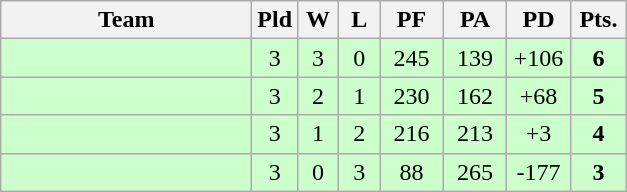<table class=wikitable style="text-align:center">
<tr>
<th width=160>Team</th>
<th width=20>Pld</th>
<th width=20>W</th>
<th width=20>L</th>
<th width=35>PF</th>
<th width=35>PA</th>
<th width=35>PD</th>
<th width=30>Pts.</th>
</tr>
<tr align="center" bgcolor="#CCFFCC">
<td align=left></td>
<td>3</td>
<td>3</td>
<td>0</td>
<td>245</td>
<td>139</td>
<td>+106</td>
<td><strong>6</strong></td>
</tr>
<tr align="center" bgcolor="#CCFFCC">
<td align=left></td>
<td>3</td>
<td>2</td>
<td>1</td>
<td>230</td>
<td>162</td>
<td>+68</td>
<td><strong>5</strong></td>
</tr>
<tr align="center" bgcolor="#CCFFCC">
<td align=left></td>
<td>3</td>
<td>1</td>
<td>2</td>
<td>216</td>
<td>213</td>
<td>+3</td>
<td><strong>4</strong></td>
</tr>
<tr align="center" bgcolor="#CCFFCC">
<td align=left></td>
<td>3</td>
<td>0</td>
<td>3</td>
<td>88</td>
<td>265</td>
<td>-177</td>
<td><strong>3</strong></td>
</tr>
</table>
